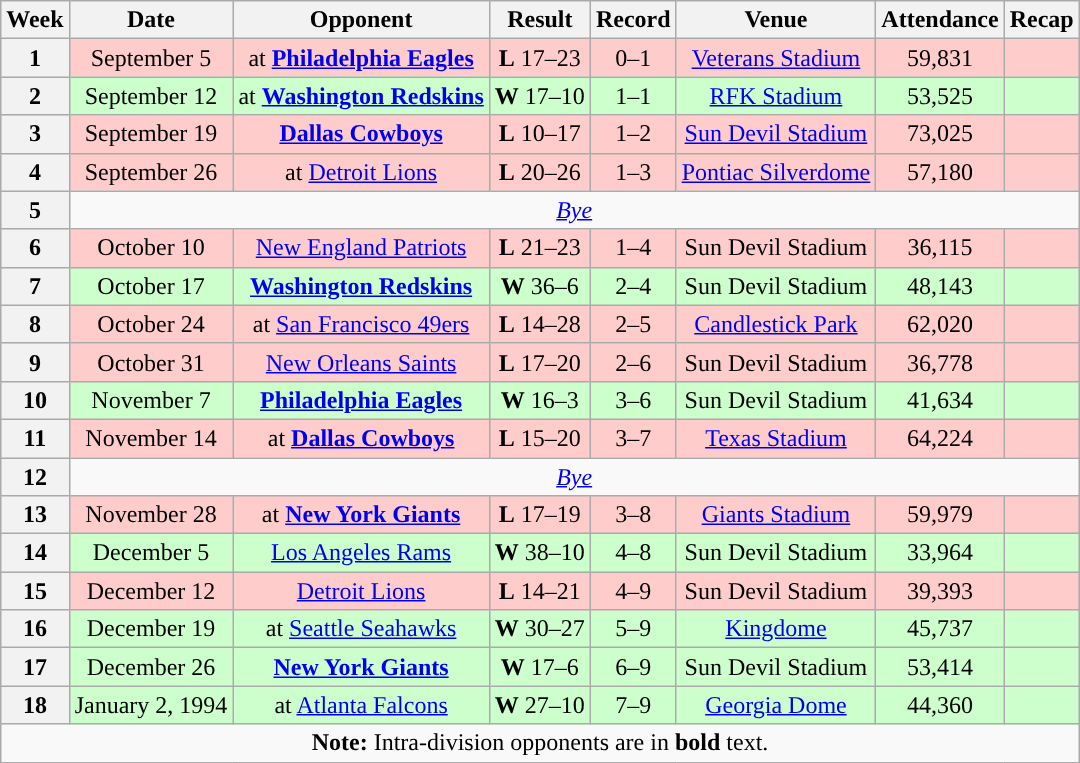<table class="wikitable" style="text-align:center">
<tr>
<th>Week</th>
<th>Date</th>
<th>Opponent</th>
<th>Result</th>
<th>Record</th>
<th>Venue</th>
<th>Attendance</th>
<th>Recap</th>
</tr>
<tr style="background:#fcc">
<th>1</th>
<td>September 5</td>
<td>at <strong><a href='#'>Philadelphia Eagles</a></strong></td>
<td><strong>L</strong> 17–23</td>
<td>0–1</td>
<td><a href='#'>Veterans Stadium</a></td>
<td>59,831</td>
<td></td>
</tr>
<tr style="background:#cfc">
<th>2</th>
<td>September 12</td>
<td>at <strong><a href='#'>Washington Redskins</a></strong></td>
<td><strong>W</strong> 17–10</td>
<td>1–1</td>
<td><a href='#'>RFK Stadium</a></td>
<td>53,525</td>
<td></td>
</tr>
<tr style="background:#fcc">
<th>3</th>
<td>September 19</td>
<td><strong><a href='#'>Dallas Cowboys</a></strong></td>
<td><strong>L</strong> 10–17</td>
<td>1–2</td>
<td><a href='#'>Sun Devil Stadium</a></td>
<td>73,025</td>
<td></td>
</tr>
<tr style="background:#fcc">
<th>4</th>
<td>September 26</td>
<td>at <a href='#'>Detroit Lions</a></td>
<td><strong>L</strong> 20–26</td>
<td>1–3</td>
<td><a href='#'>Pontiac Silverdome</a></td>
<td>57,180</td>
<td></td>
</tr>
<tr>
<th>5</th>
<td colspan="7"><em><a href='#'>Bye</a></em></td>
</tr>
<tr style="background:#fcc">
<th>6</th>
<td>October 10</td>
<td><a href='#'>New England Patriots</a></td>
<td><strong>L</strong> 21–23</td>
<td>1–4</td>
<td>Sun Devil Stadium</td>
<td>36,115</td>
<td></td>
</tr>
<tr style="background:#cfc">
<th>7</th>
<td>October 17</td>
<td><strong><a href='#'>Washington Redskins</a></strong></td>
<td><strong>W</strong> 36–6</td>
<td>2–4</td>
<td>Sun Devil Stadium</td>
<td>48,143</td>
<td></td>
</tr>
<tr style="background:#fcc">
<th>8</th>
<td>October 24</td>
<td>at <a href='#'>San Francisco 49ers</a></td>
<td><strong>L</strong> 14–28</td>
<td>2–5</td>
<td><a href='#'>Candlestick Park</a></td>
<td>62,020</td>
<td></td>
</tr>
<tr style="background:#fcc">
<th>9</th>
<td>October 31</td>
<td><a href='#'>New Orleans Saints</a></td>
<td><strong>L</strong> 17–20</td>
<td>2–6</td>
<td>Sun Devil Stadium</td>
<td>36,778</td>
<td></td>
</tr>
<tr style="background:#cfc">
<th>10</th>
<td>November 7</td>
<td><strong><a href='#'>Philadelphia Eagles</a></strong></td>
<td><strong>W</strong> 16–3</td>
<td>3–6</td>
<td>Sun Devil Stadium</td>
<td>41,634</td>
<td></td>
</tr>
<tr style="background:#fcc">
<th>11</th>
<td>November 14</td>
<td>at <strong><a href='#'>Dallas Cowboys</a></strong></td>
<td><strong>L</strong> 15–20</td>
<td>3–7</td>
<td><a href='#'>Texas Stadium</a></td>
<td>64,224</td>
<td></td>
</tr>
<tr>
<th>12</th>
<td colspan="7"><em><a href='#'>Bye</a></em></td>
</tr>
<tr style="background:#fcc">
<th>13</th>
<td>November 28</td>
<td>at <strong><a href='#'>New York Giants</a></strong></td>
<td><strong>L</strong> 17–19</td>
<td>3–8</td>
<td><a href='#'>Giants Stadium</a></td>
<td>59,979</td>
<td></td>
</tr>
<tr style="background:#cfc">
<th>14</th>
<td>December 5</td>
<td><a href='#'>Los Angeles Rams</a></td>
<td><strong>W</strong> 38–10</td>
<td>4–8</td>
<td>Sun Devil Stadium</td>
<td>33,964</td>
<td></td>
</tr>
<tr style="background:#fcc">
<th>15</th>
<td>December 12</td>
<td><a href='#'>Detroit Lions</a></td>
<td><strong>L</strong> 14–21</td>
<td>4–9</td>
<td>Sun Devil Stadium</td>
<td>39,393</td>
<td></td>
</tr>
<tr style="background:#cfc">
<th>16</th>
<td>December 19</td>
<td>at <a href='#'>Seattle Seahawks</a></td>
<td><strong>W</strong> 30–27 </td>
<td>5–9</td>
<td><a href='#'>Kingdome</a></td>
<td>45,737</td>
<td></td>
</tr>
<tr style="background:#cfc">
<th>17</th>
<td>December 26</td>
<td><strong><a href='#'>New York Giants</a></strong></td>
<td><strong>W</strong> 17–6</td>
<td>6–9</td>
<td>Sun Devil Stadium</td>
<td>53,414</td>
<td></td>
</tr>
<tr style="background:#cfc">
<th>18</th>
<td>January 2, 1994</td>
<td>at <a href='#'>Atlanta Falcons</a></td>
<td><strong>W</strong> 27–10</td>
<td>7–9</td>
<td><a href='#'>Georgia Dome</a></td>
<td>44,360</td>
<td></td>
</tr>
<tr>
<td colspan="8"><strong>Note:</strong> Intra-division opponents are in <strong>bold</strong> text.</td>
</tr>
</table>
